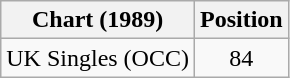<table class="wikitable">
<tr>
<th>Chart (1989)</th>
<th>Position</th>
</tr>
<tr>
<td>UK Singles (OCC)</td>
<td style="text-align:center;">84</td>
</tr>
</table>
